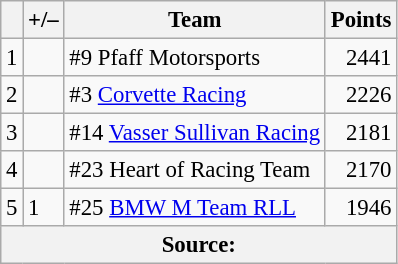<table class="wikitable" style="font-size: 95%;">
<tr>
<th scope="col"></th>
<th scope="col">+/–</th>
<th scope="col">Team</th>
<th scope="col">Points</th>
</tr>
<tr>
<td align=center>1</td>
<td align="left"></td>
<td> #9 Pfaff Motorsports</td>
<td align=right>2441</td>
</tr>
<tr>
<td align=center>2</td>
<td align="left"></td>
<td> #3 <a href='#'>Corvette Racing</a></td>
<td align=right>2226</td>
</tr>
<tr>
<td align=center>3</td>
<td align="left"></td>
<td> #14 <a href='#'>Vasser Sullivan Racing</a></td>
<td align=right>2181</td>
</tr>
<tr>
<td align=center>4</td>
<td align="left"></td>
<td> #23 Heart of Racing Team</td>
<td align=right>2170</td>
</tr>
<tr>
<td align=center>5</td>
<td align="left"> 1</td>
<td> #25 <a href='#'>BMW M Team RLL</a></td>
<td align=right>1946</td>
</tr>
<tr>
<th colspan=5>Source:</th>
</tr>
</table>
